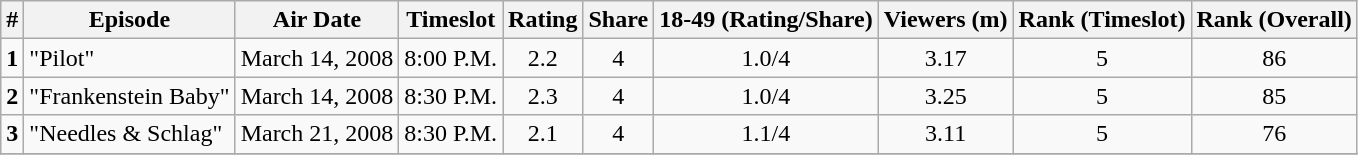<table class="wikitable sortable">
<tr>
<th>#</th>
<th>Episode</th>
<th>Air Date</th>
<th>Timeslot</th>
<th>Rating</th>
<th>Share</th>
<th>18-49 (Rating/Share)</th>
<th>Viewers (m)</th>
<th>Rank (Timeslot)</th>
<th>Rank (Overall)</th>
</tr>
<tr>
<td style="text-align:center"><strong>1</strong></td>
<td>"Pilot"</td>
<td>March 14, 2008</td>
<td style="text-align:center">8:00 P.M.</td>
<td style="text-align:center">2.2</td>
<td style="text-align:center">4</td>
<td style="text-align:center">1.0/4</td>
<td style="text-align:center">3.17</td>
<td style="text-align:center">5</td>
<td style="text-align:center">86</td>
</tr>
<tr>
<td style="text-align:center"><strong>2</strong></td>
<td>"Frankenstein Baby"</td>
<td>March 14, 2008</td>
<td style="text-align:center">8:30 P.M.</td>
<td style="text-align:center">2.3</td>
<td style="text-align:center">4</td>
<td style="text-align:center">1.0/4</td>
<td style="text-align:center">3.25</td>
<td style="text-align:center">5</td>
<td style="text-align:center">85</td>
</tr>
<tr>
<td style="text-align:center"><strong>3</strong></td>
<td>"Needles & Schlag"</td>
<td>March 21, 2008</td>
<td style="text-align:center">8:30 P.M.</td>
<td style="text-align:center">2.1</td>
<td style="text-align:center">4</td>
<td style="text-align:center">1.1/4</td>
<td style="text-align:center">3.11</td>
<td style="text-align:center">5</td>
<td style="text-align:center">76</td>
</tr>
<tr>
</tr>
</table>
